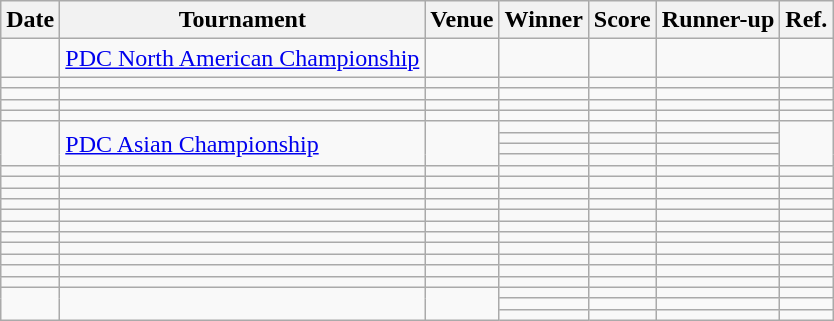<table class="wikitable">
<tr>
<th>Date</th>
<th>Tournament</th>
<th>Venue</th>
<th>Winner</th>
<th>Score</th>
<th>Runner-up</th>
<th>Ref.</th>
</tr>
<tr>
<td></td>
<td><a href='#'>PDC North American Championship</a></td>
<td></td>
<td align="right"></td>
<td align="center"></td>
<td></td>
<td align="center"></td>
</tr>
<tr>
<td></td>
<td></td>
<td></td>
<td align="right"></td>
<td align="center"></td>
<td></td>
<td align="center"></td>
</tr>
<tr>
<td></td>
<td></td>
<td></td>
<td align="right"></td>
<td align="center"></td>
<td></td>
<td align="center"></td>
</tr>
<tr>
<td></td>
<td></td>
<td></td>
<td align="right"></td>
<td align="center"></td>
<td></td>
<td align="center"></td>
</tr>
<tr>
<td></td>
<td></td>
<td></td>
<td align="right"></td>
<td align="center"></td>
<td></td>
<td align="center"></td>
</tr>
<tr>
<td rowspan=4></td>
<td rowspan=4><a href='#'>PDC Asian Championship</a></td>
<td rowspan=4></td>
<td align="right"></td>
<td align="center"></td>
<td></td>
<td rowspan=4 align="center"></td>
</tr>
<tr>
<td align="right"></td>
<td align="center"></td>
<td></td>
</tr>
<tr>
<td align="right"></td>
<td align="center"></td>
<td></td>
</tr>
<tr>
<td align="right"></td>
<td align="center"></td>
<td></td>
</tr>
<tr>
<td></td>
<td></td>
<td></td>
<td align="right"></td>
<td align="center"></td>
<td></td>
<td align="center"></td>
</tr>
<tr>
<td></td>
<td></td>
<td></td>
<td align="right"></td>
<td align="center"></td>
<td></td>
<td align="center"></td>
</tr>
<tr>
<td></td>
<td></td>
<td></td>
<td align="right"></td>
<td align="center"></td>
<td></td>
<td align="center"></td>
</tr>
<tr>
<td></td>
<td></td>
<td></td>
<td align="right"></td>
<td align="center"></td>
<td></td>
<td align="center"></td>
</tr>
<tr>
<td></td>
<td></td>
<td></td>
<td align="right"></td>
<td align="center"></td>
<td></td>
<td align="center"></td>
</tr>
<tr>
<td></td>
<td></td>
<td></td>
<td align="right"></td>
<td align="center"></td>
<td></td>
<td align="center"></td>
</tr>
<tr>
<td></td>
<td></td>
<td></td>
<td align="right"></td>
<td align="center"></td>
<td></td>
<td align="center"></td>
</tr>
<tr>
<td></td>
<td></td>
<td></td>
<td align="right"></td>
<td align="center"></td>
<td></td>
<td align="center"></td>
</tr>
<tr>
<td></td>
<td></td>
<td></td>
<td align="right"></td>
<td align="center"></td>
<td></td>
<td align="center"></td>
</tr>
<tr>
<td></td>
<td></td>
<td></td>
<td align="right"></td>
<td align="center"></td>
<td></td>
<td align="center"></td>
</tr>
<tr>
<td></td>
<td></td>
<td></td>
<td align="right"></td>
<td align="center"></td>
<td></td>
<td align="center"></td>
</tr>
<tr>
<td rowspan=3></td>
<td rowspan=3></td>
<td rowspan=3></td>
<td align="right"></td>
<td align="center"></td>
<td></td>
<td align="center"></td>
</tr>
<tr>
<td align="right"></td>
<td align="center"></td>
<td></td>
<td align="center"></td>
</tr>
<tr>
<td align="right"></td>
<td align="center"></td>
<td></td>
<td align="center"></td>
</tr>
</table>
